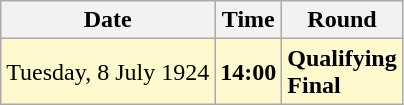<table class="wikitable">
<tr>
<th>Date</th>
<th>Time</th>
<th>Round</th>
</tr>
<tr style=background:lemonchiffon>
<td>Tuesday, 8 July 1924</td>
<td><strong>14:00</strong></td>
<td><strong>Qualifying</strong><br><strong>Final</strong></td>
</tr>
</table>
